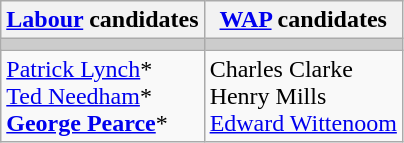<table class="wikitable">
<tr>
<th><a href='#'>Labour</a> candidates</th>
<th><a href='#'>WAP</a> candidates</th>
</tr>
<tr bgcolor="#cccccc">
<td></td>
<td></td>
</tr>
<tr>
<td><a href='#'>Patrick Lynch</a>*<br><a href='#'>Ted Needham</a>*<br><strong><a href='#'>George Pearce</a></strong>*</td>
<td>Charles Clarke<br>Henry Mills<br><a href='#'>Edward Wittenoom</a></td>
</tr>
</table>
